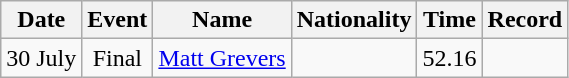<table class=wikitable style=text-align:center>
<tr>
<th>Date</th>
<th>Event</th>
<th>Name</th>
<th>Nationality</th>
<th>Time</th>
<th>Record</th>
</tr>
<tr>
<td>30 July</td>
<td>Final</td>
<td align=left><a href='#'>Matt Grevers</a></td>
<td align=left></td>
<td>52.16</td>
<td></td>
</tr>
</table>
